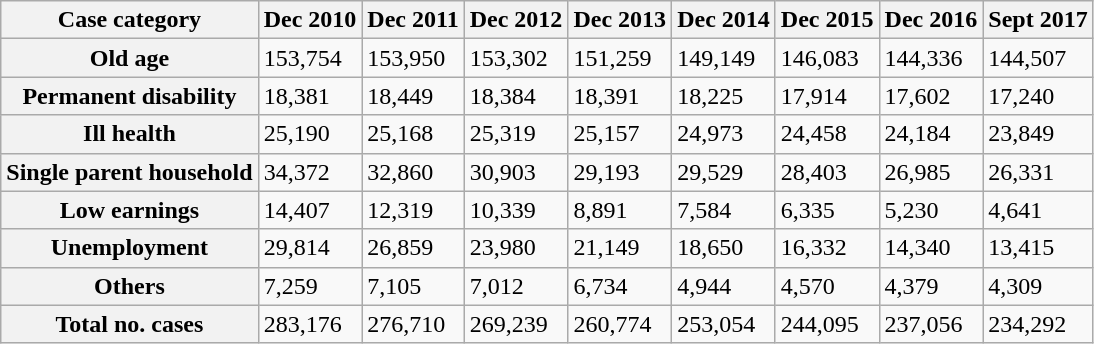<table class="wikitable">
<tr>
<th><strong>Case category</strong></th>
<th><strong>Dec 2010</strong></th>
<th><strong>Dec 2011</strong></th>
<th><strong>Dec 2012</strong></th>
<th><strong>Dec 2013</strong></th>
<th><strong>Dec 2014</strong></th>
<th><strong>Dec 2015</strong></th>
<th><strong>Dec 2016</strong></th>
<th><strong>Sept 2017</strong></th>
</tr>
<tr>
<th><strong>Old age</strong></th>
<td>153,754</td>
<td>153,950</td>
<td>153,302</td>
<td>151,259</td>
<td>149,149</td>
<td>146,083</td>
<td>144,336</td>
<td>144,507</td>
</tr>
<tr>
<th><strong>Permanent disability</strong></th>
<td>18,381</td>
<td>18,449</td>
<td>18,384</td>
<td>18,391</td>
<td>18,225</td>
<td>17,914</td>
<td>17,602</td>
<td>17,240</td>
</tr>
<tr>
<th><strong>Ill health</strong></th>
<td>25,190</td>
<td>25,168</td>
<td>25,319</td>
<td>25,157</td>
<td>24,973</td>
<td>24,458</td>
<td>24,184</td>
<td>23,849</td>
</tr>
<tr>
<th><strong>Single parent household</strong></th>
<td>34,372</td>
<td>32,860</td>
<td>30,903</td>
<td>29,193</td>
<td>29,529</td>
<td>28,403</td>
<td>26,985</td>
<td>26,331</td>
</tr>
<tr>
<th><strong>Low earnings</strong></th>
<td>14,407</td>
<td>12,319</td>
<td>10,339</td>
<td>8,891</td>
<td>7,584</td>
<td>6,335</td>
<td>5,230</td>
<td>4,641</td>
</tr>
<tr>
<th><strong>Unemployment</strong></th>
<td>29,814</td>
<td>26,859</td>
<td>23,980</td>
<td>21,149</td>
<td>18,650</td>
<td>16,332</td>
<td>14,340</td>
<td>13,415</td>
</tr>
<tr>
<th><strong>Others</strong></th>
<td>7,259</td>
<td>7,105</td>
<td>7,012</td>
<td>6,734</td>
<td>4,944</td>
<td>4,570</td>
<td>4,379</td>
<td>4,309</td>
</tr>
<tr>
<th><strong>Total no. cases</strong></th>
<td>283,176</td>
<td>276,710</td>
<td>269,239</td>
<td>260,774</td>
<td>253,054</td>
<td>244,095</td>
<td>237,056</td>
<td>234,292</td>
</tr>
</table>
